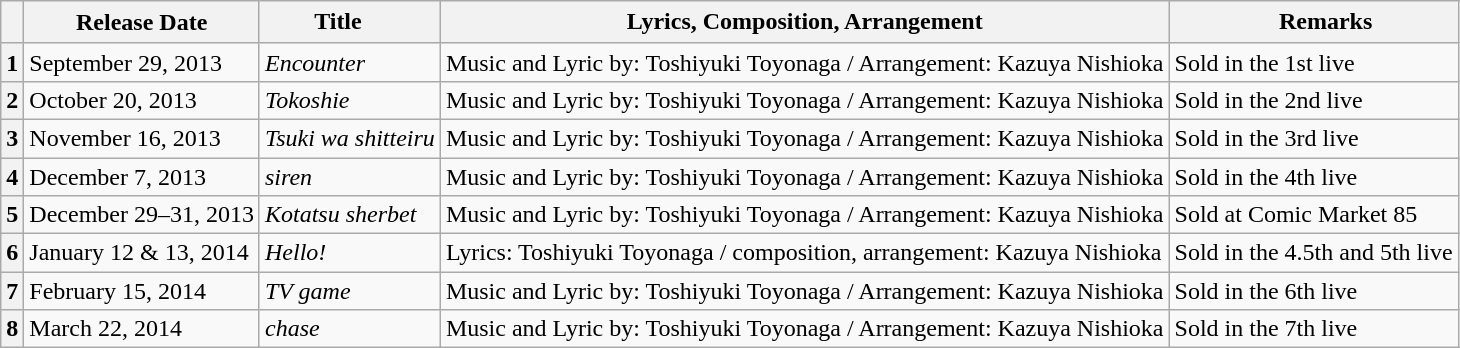<table class="wikitable">
<tr>
<th></th>
<th>Release Date</th>
<th>Title　</th>
<th>　Lyrics, Composition, Arrangement　</th>
<th>　Remarks</th>
</tr>
<tr>
<th>1</th>
<td>September 29, 2013</td>
<td><em>Encounter</em></td>
<td>Music and Lyric by: Toshiyuki Toyonaga / Arrangement: Kazuya Nishioka</td>
<td>Sold in the 1st live</td>
</tr>
<tr>
<th>2</th>
<td>October 20, 2013</td>
<td><em>Tokoshie</em></td>
<td>Music and Lyric by: Toshiyuki Toyonaga / Arrangement: Kazuya Nishioka</td>
<td>Sold in the 2nd live</td>
</tr>
<tr>
<th>3</th>
<td>November 16, 2013</td>
<td><em>Tsuki wa shitteiru</em></td>
<td>Music and Lyric by: Toshiyuki Toyonaga / Arrangement: Kazuya Nishioka</td>
<td>Sold in the 3rd live</td>
</tr>
<tr>
<th>4</th>
<td>December 7, 2013</td>
<td><em>siren</em></td>
<td>Music and Lyric by: Toshiyuki Toyonaga / Arrangement: Kazuya Nishioka</td>
<td>Sold in the 4th live</td>
</tr>
<tr>
<th>5</th>
<td>December 29–31, 2013</td>
<td><em>Kotatsu sherbet</em></td>
<td>Music and Lyric by: Toshiyuki Toyonaga / Arrangement: Kazuya Nishioka</td>
<td>Sold at Comic Market 85</td>
</tr>
<tr>
<th>6</th>
<td>January 12 & 13, 2014</td>
<td><em>Hello!</em></td>
<td>Lyrics: Toshiyuki Toyonaga / composition, arrangement: Kazuya Nishioka</td>
<td>Sold in the 4.5th and 5th live</td>
</tr>
<tr>
<th>7</th>
<td>February 15, 2014</td>
<td><em>TV game</em></td>
<td>Music and Lyric by: Toshiyuki Toyonaga / Arrangement: Kazuya Nishioka</td>
<td>Sold in the 6th live</td>
</tr>
<tr>
<th>8</th>
<td>March 22, 2014</td>
<td><em>chase</em></td>
<td>Music and Lyric by: Toshiyuki Toyonaga / Arrangement: Kazuya Nishioka</td>
<td>Sold in the 7th live</td>
</tr>
</table>
